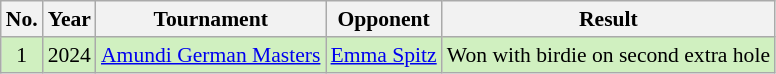<table class="wikitable" style="font-size:90%;">
<tr>
<th>No.</th>
<th>Year</th>
<th>Tournament</th>
<th>Opponent</th>
<th>Result</th>
</tr>
<tr style="background:#d0f0c0;">
<td align=center>1</td>
<td>2024</td>
<td><a href='#'>Amundi German Masters</a></td>
<td> <a href='#'>Emma Spitz</a></td>
<td>Won with birdie on second extra hole</td>
</tr>
</table>
